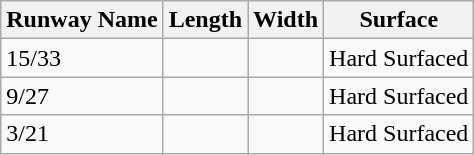<table class="wikitable">
<tr>
<th>Runway Name</th>
<th>Length</th>
<th>Width</th>
<th>Surface</th>
</tr>
<tr>
<td>15/33</td>
<td></td>
<td></td>
<td>Hard Surfaced</td>
</tr>
<tr>
<td>9/27</td>
<td></td>
<td></td>
<td>Hard Surfaced</td>
</tr>
<tr>
<td>3/21</td>
<td></td>
<td></td>
<td>Hard Surfaced</td>
</tr>
</table>
